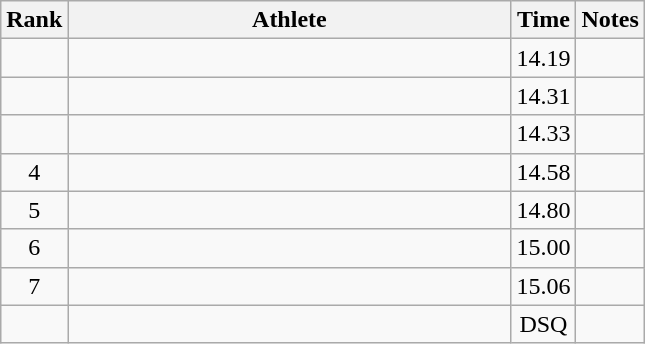<table class="wikitable" style="text-align:center">
<tr>
<th>Rank</th>
<th Style="width:18em">Athlete</th>
<th>Time</th>
<th>Notes</th>
</tr>
<tr>
<td></td>
<td style="text-align:left"></td>
<td>14.19</td>
<td></td>
</tr>
<tr>
<td></td>
<td style="text-align:left"></td>
<td>14.31</td>
<td></td>
</tr>
<tr>
<td></td>
<td style="text-align:left"></td>
<td>14.33</td>
<td></td>
</tr>
<tr>
<td>4</td>
<td style="text-align:left"></td>
<td>14.58</td>
<td></td>
</tr>
<tr>
<td>5</td>
<td style="text-align:left"></td>
<td>14.80</td>
<td></td>
</tr>
<tr>
<td>6</td>
<td style="text-align:left"></td>
<td>15.00</td>
<td></td>
</tr>
<tr>
<td>7</td>
<td style="text-align:left"></td>
<td>15.06</td>
<td></td>
</tr>
<tr>
<td></td>
<td style="text-align:left"></td>
<td>DSQ</td>
<td></td>
</tr>
</table>
